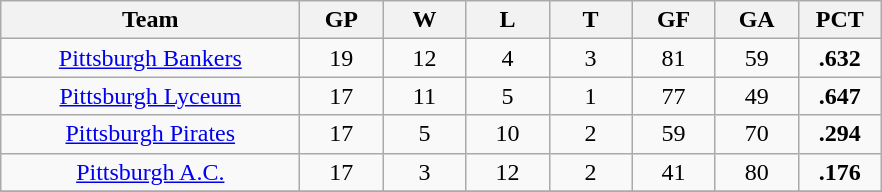<table class="wikitable" style="text-align:center;">
<tr>
<th style="width:12em">Team</th>
<th style="width:3em">GP</th>
<th style="width:3em">W</th>
<th style="width:3em">L</th>
<th style="width:3em">T</th>
<th style="width:3em">GF</th>
<th style="width:3em">GA</th>
<th style="width:3em">PCT</th>
</tr>
<tr>
<td><a href='#'>Pittsburgh Bankers</a></td>
<td>19</td>
<td>12</td>
<td>4</td>
<td>3</td>
<td>81</td>
<td>59</td>
<td><strong>.632</strong></td>
</tr>
<tr>
<td><a href='#'>Pittsburgh Lyceum</a></td>
<td>17</td>
<td>11</td>
<td>5</td>
<td>1</td>
<td>77</td>
<td>49</td>
<td><strong>.647</strong></td>
</tr>
<tr>
<td><a href='#'>Pittsburgh Pirates</a></td>
<td>17</td>
<td>5</td>
<td>10</td>
<td>2</td>
<td>59</td>
<td>70</td>
<td><strong>.294</strong></td>
</tr>
<tr>
<td><a href='#'>Pittsburgh A.C.</a></td>
<td>17</td>
<td>3</td>
<td>12</td>
<td>2</td>
<td>41</td>
<td>80</td>
<td><strong>.176</strong></td>
</tr>
<tr>
</tr>
</table>
